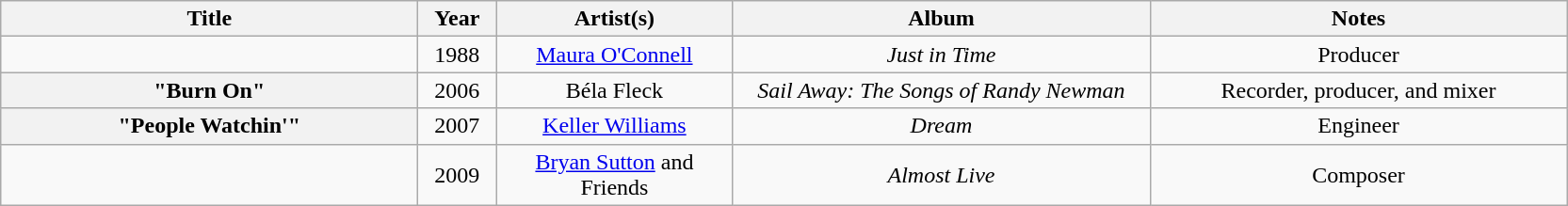<table class="wikitable plainrowheaders" style="text-align:center;">
<tr>
<th scope="col" style="width:18em;">Title</th>
<th scope="col" style="width:3em;">Year</th>
<th scope="col" style="width:10em;">Artist(s)</th>
<th scope="col" style="width:18em;">Album</th>
<th scope="col" style="width:18em;">Notes</th>
</tr>
<tr>
<td></td>
<td>1988</td>
<td><a href='#'>Maura O'Connell</a></td>
<td><em>Just in Time</em></td>
<td>Producer</td>
</tr>
<tr>
<th scope="row">"Burn On"</th>
<td>2006</td>
<td>Béla Fleck</td>
<td><em>Sail Away: The Songs of Randy Newman</em></td>
<td>Recorder, producer, and mixer</td>
</tr>
<tr>
<th scope="row">"People Watchin'"</th>
<td>2007</td>
<td><a href='#'>Keller Williams</a></td>
<td><em>Dream</em></td>
<td>Engineer</td>
</tr>
<tr>
<td></td>
<td>2009</td>
<td><a href='#'>Bryan Sutton</a> and Friends</td>
<td><em>Almost Live</em></td>
<td>Composer</td>
</tr>
</table>
